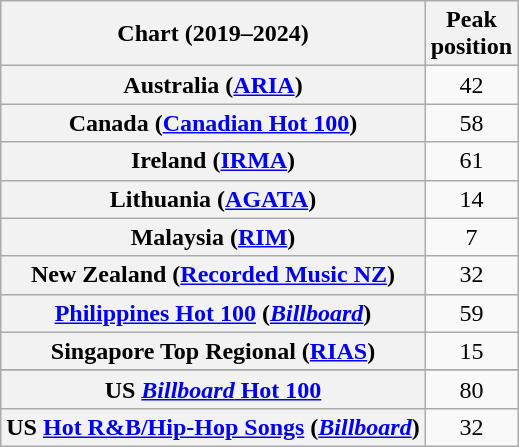<table class="wikitable sortable plainrowheaders" style="text-align:center">
<tr>
<th scope="col">Chart (2019–2024)</th>
<th scope="col">Peak<br>position</th>
</tr>
<tr>
<th scope="row">Australia (<a href='#'>ARIA</a>)</th>
<td>42</td>
</tr>
<tr>
<th scope="row">Canada (<a href='#'>Canadian Hot 100</a>)</th>
<td>58</td>
</tr>
<tr>
<th scope="row">Ireland (<a href='#'>IRMA</a>)</th>
<td>61</td>
</tr>
<tr>
<th scope="row">Lithuania (<a href='#'>AGATA</a>)</th>
<td>14</td>
</tr>
<tr>
<th scope="row">Malaysia (<a href='#'>RIM</a>)</th>
<td>7</td>
</tr>
<tr>
<th scope="row">New Zealand (<a href='#'>Recorded Music NZ</a>)</th>
<td>32</td>
</tr>
<tr>
<th scope="row"><a href='#'>Philippines Hot 100</a> (<em><a href='#'>Billboard</a></em>)</th>
<td>59</td>
</tr>
<tr>
<th scope="row">Singapore Top Regional (<a href='#'>RIAS</a>)</th>
<td>15</td>
</tr>
<tr>
</tr>
<tr>
<th scope="row">US <a href='#'><em>Billboard</em> Hot 100</a></th>
<td>80</td>
</tr>
<tr>
<th scope="row">US <a href='#'>Hot R&B/Hip-Hop Songs</a> (<em><a href='#'>Billboard</a></em>)</th>
<td>32</td>
</tr>
</table>
